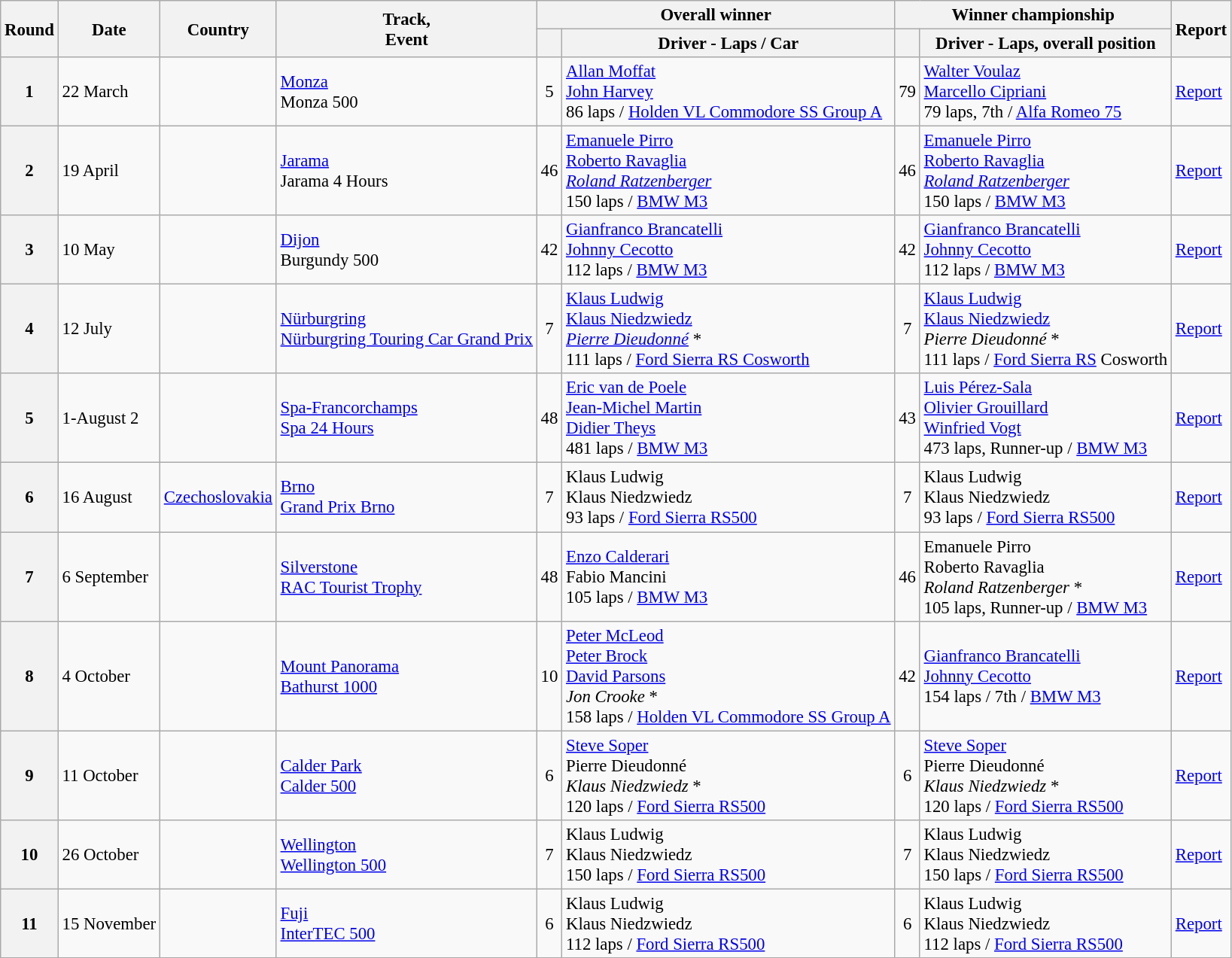<table class="wikitable" style="font-size: 95%;">
<tr>
<th rowspan=2>Round</th>
<th rowspan=2>Date</th>
<th rowspan=2>Country</th>
<th rowspan=2>Track,<br>Event</th>
<th colspan=2 align=center>Overall winner</th>
<th colspan=2 align=center>Winner championship</th>
<th rowspan=2 align=center>Report</th>
</tr>
<tr style="background:#efefef">
<th><strong></strong></th>
<th>Driver - Laps / Car</th>
<th></th>
<th>Driver - Laps, overall position</th>
</tr>
<tr>
<th>1</th>
<td>22 March</td>
<td></td>
<td><a href='#'>Monza</a><br>Monza 500</td>
<td align=center>5</td>
<td> <a href='#'>Allan Moffat</a><br> <a href='#'>John Harvey</a><br>86 laps / <a href='#'>Holden VL Commodore SS Group A</a></td>
<td align=center>79</td>
<td> <a href='#'>Walter Voulaz</a><br> <a href='#'>Marcello Cipriani</a><br>79 laps, 7th / <a href='#'>Alfa Romeo 75</a></td>
<td><a href='#'>Report</a></td>
</tr>
<tr>
<th>2</th>
<td>19 April</td>
<td></td>
<td><a href='#'>Jarama</a><br>Jarama 4 Hours</td>
<td align=center>46</td>
<td> <a href='#'>Emanuele Pirro</a><br> <a href='#'>Roberto Ravaglia</a><br> <em><a href='#'>Roland Ratzenberger</a></em><br>150 laps / <a href='#'>BMW M3</a></td>
<td align=center>46</td>
<td> <a href='#'>Emanuele Pirro</a><br> <a href='#'>Roberto Ravaglia</a><br> <em><a href='#'>Roland Ratzenberger</a></em><br>150 laps / <a href='#'>BMW M3</a></td>
<td><a href='#'>Report</a></td>
</tr>
<tr>
<th>3</th>
<td>10 May</td>
<td></td>
<td><a href='#'>Dijon</a><br>Burgundy 500</td>
<td align=center>42</td>
<td> <a href='#'>Gianfranco Brancatelli</a><br> <a href='#'>Johnny Cecotto</a><br>112 laps / <a href='#'>BMW M3</a></td>
<td align=center>42</td>
<td> <a href='#'>Gianfranco Brancatelli</a><br> <a href='#'>Johnny Cecotto</a><br>112 laps / <a href='#'>BMW M3</a></td>
<td><a href='#'>Report</a></td>
</tr>
<tr>
<th>4</th>
<td>12 July</td>
<td></td>
<td><a href='#'>Nürburgring</a><br><a href='#'>Nürburgring Touring Car Grand Prix</a></td>
<td align=center>7</td>
<td> <a href='#'>Klaus Ludwig</a><br> <a href='#'>Klaus Niedzwiedz</a><br> <em><a href='#'>Pierre Dieudonné</a></em> *<br>111 laps / <a href='#'>Ford Sierra RS Cosworth</a></td>
<td align=center>7</td>
<td> <a href='#'>Klaus Ludwig</a><br> <a href='#'>Klaus Niedzwiedz</a><br> <em>Pierre Dieudonné</em> *<br>111 laps / <a href='#'>Ford Sierra RS</a> Cosworth</td>
<td><a href='#'>Report</a></td>
</tr>
<tr>
<th>5</th>
<td>1-August 2</td>
<td></td>
<td><a href='#'>Spa-Francorchamps</a><br><a href='#'>Spa 24 Hours</a></td>
<td align=center>48</td>
<td> <a href='#'>Eric van de Poele</a><br> <a href='#'>Jean-Michel Martin</a><br> <a href='#'>Didier Theys</a><br>481 laps / <a href='#'>BMW M3</a></td>
<td align=center>43</td>
<td> <a href='#'>Luis Pérez-Sala</a><br> <a href='#'>Olivier Grouillard</a><br> <a href='#'>Winfried Vogt</a><br>473 laps, Runner-up / <a href='#'>BMW M3</a></td>
<td><a href='#'>Report</a></td>
</tr>
<tr>
<th>6</th>
<td>16 August</td>
<td> <a href='#'>Czechoslovakia</a></td>
<td><a href='#'>Brno</a><br><a href='#'>Grand Prix Brno</a></td>
<td align=center>7</td>
<td> Klaus Ludwig<br> Klaus Niedzwiedz<br>93 laps / <a href='#'>Ford Sierra RS500</a></td>
<td align=center>7</td>
<td> Klaus Ludwig<br> Klaus Niedzwiedz<br>93 laps / <a href='#'>Ford Sierra RS500</a></td>
<td><a href='#'>Report</a></td>
</tr>
<tr>
<th>7</th>
<td>6 September</td>
<td></td>
<td><a href='#'>Silverstone</a><br><a href='#'>RAC Tourist Trophy</a></td>
<td align=center>48</td>
<td> <a href='#'>Enzo Calderari</a><br> Fabio Mancini<br>105 laps / <a href='#'>BMW M3</a></td>
<td align=center>46</td>
<td> Emanuele Pirro<br> Roberto Ravaglia<br><em> Roland Ratzenberger</em> *<br>105 laps, Runner-up / <a href='#'>BMW M3</a></td>
<td><a href='#'>Report</a></td>
</tr>
<tr>
<th>8</th>
<td>4 October</td>
<td></td>
<td><a href='#'>Mount Panorama</a><br><a href='#'>Bathurst 1000</a></td>
<td align=center>10</td>
<td> <a href='#'>Peter McLeod</a><br> <a href='#'>Peter Brock</a><br> <a href='#'>David Parsons</a><br> <em>Jon Crooke</em> *<br>158 laps / <a href='#'>Holden VL Commodore SS Group A</a></td>
<td align=center>42</td>
<td> <a href='#'>Gianfranco Brancatelli</a><br> <a href='#'>Johnny Cecotto</a><br>154 laps / 7th / <a href='#'>BMW M3</a></td>
<td><a href='#'>Report</a></td>
</tr>
<tr>
<th>9</th>
<td>11 October</td>
<td></td>
<td><a href='#'>Calder Park</a><br><a href='#'>Calder 500</a></td>
<td align=center>6</td>
<td> <a href='#'>Steve Soper</a><br> Pierre Dieudonné<br> <em>Klaus Niedzwiedz</em> *<br>120 laps / <a href='#'>Ford Sierra RS500</a></td>
<td align=center>6</td>
<td> <a href='#'>Steve Soper</a><br> Pierre Dieudonné<br> <em>Klaus Niedzwiedz</em> *<br>120 laps / <a href='#'>Ford Sierra RS500</a></td>
<td><a href='#'>Report</a></td>
</tr>
<tr>
<th>10</th>
<td>26 October</td>
<td></td>
<td><a href='#'>Wellington</a><br><a href='#'>Wellington 500</a></td>
<td align=center>7</td>
<td> Klaus Ludwig<br> Klaus Niedzwiedz<br>150 laps / <a href='#'>Ford Sierra RS500</a></td>
<td align=center>7</td>
<td> Klaus Ludwig<br> Klaus Niedzwiedz<br>150 laps / <a href='#'>Ford Sierra RS500</a></td>
<td><a href='#'>Report</a></td>
</tr>
<tr>
<th>11</th>
<td>15 November</td>
<td></td>
<td><a href='#'>Fuji</a><br><a href='#'>InterTEC 500</a></td>
<td align=center>6</td>
<td> Klaus Ludwig<br> Klaus Niedzwiedz<br>112 laps / <a href='#'>Ford Sierra RS500</a></td>
<td align=center>6</td>
<td> Klaus Ludwig<br> Klaus Niedzwiedz<br>112 laps / <a href='#'>Ford Sierra RS500</a></td>
<td><a href='#'>Report</a></td>
</tr>
</table>
